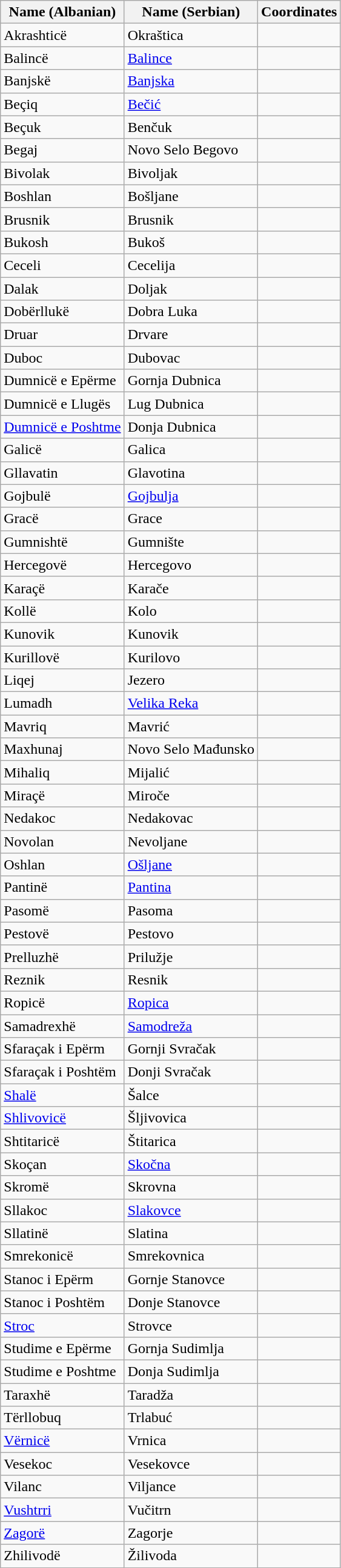<table class="wikitable sortable">
<tr>
<th>Name (Albanian)</th>
<th>Name (Serbian)</th>
<th>Coordinates</th>
</tr>
<tr>
<td>Akrashticë</td>
<td>Okraštica</td>
<td></td>
</tr>
<tr>
<td>Balincë</td>
<td><a href='#'>Balince</a></td>
<td></td>
</tr>
<tr>
<td>Banjskë</td>
<td><a href='#'>Banjska</a></td>
<td></td>
</tr>
<tr>
<td>Beçiq</td>
<td><a href='#'>Bečić</a></td>
<td></td>
</tr>
<tr>
<td>Beçuk</td>
<td>Benčuk</td>
<td></td>
</tr>
<tr>
<td>Begaj</td>
<td>Novo Selo Begovo</td>
<td></td>
</tr>
<tr>
<td>Bivolak</td>
<td>Bivoljak</td>
<td></td>
</tr>
<tr>
<td>Boshlan</td>
<td>Bošljane</td>
<td></td>
</tr>
<tr>
<td>Brusnik</td>
<td>Brusnik</td>
<td></td>
</tr>
<tr>
<td>Bukosh</td>
<td>Bukoš</td>
<td></td>
</tr>
<tr>
<td>Ceceli</td>
<td>Cecelija</td>
<td></td>
</tr>
<tr>
<td>Dalak</td>
<td>Doljak</td>
<td></td>
</tr>
<tr>
<td>Dobërllukë</td>
<td>Dobra Luka</td>
<td></td>
</tr>
<tr>
<td>Druar</td>
<td>Drvare</td>
<td></td>
</tr>
<tr>
<td>Duboc</td>
<td>Dubovac</td>
<td></td>
</tr>
<tr>
<td>Dumnicë e Epërme</td>
<td>Gornja Dubnica</td>
<td></td>
</tr>
<tr>
<td>Dumnicë e Llugës</td>
<td>Lug Dubnica</td>
<td></td>
</tr>
<tr>
<td><a href='#'>Dumnicë e Poshtme</a></td>
<td>Donja Dubnica</td>
<td></td>
</tr>
<tr>
<td>Galicë</td>
<td>Galica</td>
<td></td>
</tr>
<tr>
<td>Gllavatin</td>
<td>Glavotina</td>
<td></td>
</tr>
<tr>
<td>Gojbulë</td>
<td><a href='#'>Gojbulja</a></td>
<td></td>
</tr>
<tr>
<td>Gracë</td>
<td>Grace</td>
<td></td>
</tr>
<tr>
<td>Gumnishtë</td>
<td>Gumnište</td>
<td></td>
</tr>
<tr>
<td>Hercegovë</td>
<td>Hercegovo</td>
<td></td>
</tr>
<tr>
<td>Karaçë</td>
<td>Karače</td>
<td></td>
</tr>
<tr>
<td>Kollë</td>
<td>Kolo</td>
<td></td>
</tr>
<tr>
<td>Kunovik</td>
<td>Kunovik</td>
<td></td>
</tr>
<tr>
<td>Kurillovë</td>
<td>Kurilovo</td>
<td></td>
</tr>
<tr>
<td>Liqej</td>
<td>Jezero</td>
<td></td>
</tr>
<tr>
<td>Lumadh</td>
<td><a href='#'>Velika Reka</a></td>
<td></td>
</tr>
<tr>
<td>Mavriq</td>
<td>Mavrić</td>
<td></td>
</tr>
<tr>
<td>Maxhunaj</td>
<td>Novo Selo Mađunsko</td>
<td></td>
</tr>
<tr>
<td>Mihaliq</td>
<td>Mijalić</td>
<td></td>
</tr>
<tr>
<td>Miraçë</td>
<td>Miroče</td>
<td></td>
</tr>
<tr>
<td>Nedakoc</td>
<td>Nedakovac</td>
<td></td>
</tr>
<tr>
<td>Novolan</td>
<td>Nevoljane</td>
<td></td>
</tr>
<tr>
<td>Oshlan</td>
<td><a href='#'>Ošljane</a></td>
<td></td>
</tr>
<tr>
<td>Pantinë</td>
<td><a href='#'>Pantina</a></td>
<td></td>
</tr>
<tr>
<td>Pasomë</td>
<td>Pasoma</td>
<td></td>
</tr>
<tr>
<td>Pestovë</td>
<td>Pestovo</td>
<td></td>
</tr>
<tr>
<td>Prelluzhë</td>
<td>Prilužje</td>
<td></td>
</tr>
<tr>
<td>Reznik</td>
<td>Resnik</td>
<td></td>
</tr>
<tr>
<td>Ropicë</td>
<td><a href='#'>Ropica</a></td>
<td></td>
</tr>
<tr>
<td>Samadrexhë</td>
<td><a href='#'>Samodreža</a></td>
<td></td>
</tr>
<tr>
<td>Sfaraçak i Epërm</td>
<td>Gornji Svračak</td>
<td></td>
</tr>
<tr>
<td>Sfaraçak i Poshtëm</td>
<td>Donji Svračak</td>
<td></td>
</tr>
<tr>
<td><a href='#'>Shalë</a></td>
<td>Šalce</td>
<td></td>
</tr>
<tr>
<td><a href='#'>Shlivovicë</a></td>
<td>Šljivovica</td>
<td></td>
</tr>
<tr>
<td>Shtitaricë</td>
<td>Štitarica</td>
<td></td>
</tr>
<tr>
<td>Skoçan</td>
<td><a href='#'>Skočna</a></td>
<td></td>
</tr>
<tr>
<td>Skromë</td>
<td>Skrovna</td>
<td></td>
</tr>
<tr>
<td>Sllakoc</td>
<td><a href='#'>Slakovce</a></td>
<td></td>
</tr>
<tr>
<td>Sllatinë</td>
<td>Slatina</td>
<td></td>
</tr>
<tr>
<td>Smrekonicë</td>
<td>Smrekovnica</td>
<td></td>
</tr>
<tr>
<td>Stanoc i Epërm</td>
<td>Gornje Stanovce</td>
<td></td>
</tr>
<tr>
<td>Stanoc i Poshtëm</td>
<td>Donje Stanovce</td>
<td></td>
</tr>
<tr>
<td><a href='#'>Stroc</a></td>
<td>Strovce</td>
<td></td>
</tr>
<tr>
<td>Studime e Epërme</td>
<td>Gornja Sudimlja</td>
<td></td>
</tr>
<tr>
<td>Studime e Poshtme</td>
<td>Donja Sudimlja</td>
<td></td>
</tr>
<tr>
<td>Taraxhë</td>
<td>Taradža</td>
<td></td>
</tr>
<tr>
<td>Tërllobuq</td>
<td>Trlabuć</td>
<td></td>
</tr>
<tr>
<td><a href='#'>Vërnicë</a></td>
<td>Vrnica</td>
<td></td>
</tr>
<tr>
<td>Vesekoc</td>
<td>Vesekovce</td>
<td></td>
</tr>
<tr>
<td>Vilanc</td>
<td>Viljance</td>
<td></td>
</tr>
<tr>
<td><a href='#'>Vushtrri</a></td>
<td>Vučitrn</td>
<td></td>
</tr>
<tr>
<td><a href='#'>Zagorë</a></td>
<td>Zagorje</td>
<td></td>
</tr>
<tr>
<td>Zhilivodë</td>
<td>Žilivoda</td>
<td></td>
</tr>
</table>
